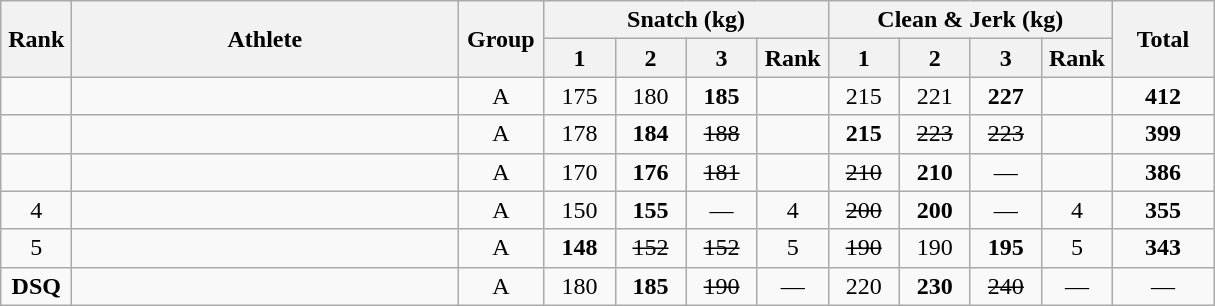<table class = "wikitable" style="text-align:center;">
<tr>
<th rowspan=2 width=40>Rank</th>
<th rowspan=2 width=250>Athlete</th>
<th rowspan=2 width=50>Group</th>
<th colspan=4>Snatch (kg)</th>
<th colspan=4>Clean & Jerk (kg)</th>
<th rowspan=2 width=60>Total</th>
</tr>
<tr>
<th width=40>1</th>
<th width=40>2</th>
<th width=40>3</th>
<th width=40>Rank</th>
<th width=40>1</th>
<th width=40>2</th>
<th width=40>3</th>
<th width=40>Rank</th>
</tr>
<tr>
<td></td>
<td align=left></td>
<td>A</td>
<td>175</td>
<td>180</td>
<td><strong>185</strong></td>
<td></td>
<td>215</td>
<td>221</td>
<td><strong>227</strong></td>
<td></td>
<td><strong>412</strong></td>
</tr>
<tr>
<td></td>
<td align=left></td>
<td>A</td>
<td>178</td>
<td><strong>184</strong></td>
<td><s>188</s></td>
<td></td>
<td><strong>215</strong></td>
<td><s>223</s></td>
<td><s>223</s></td>
<td></td>
<td><strong>399</strong></td>
</tr>
<tr>
<td></td>
<td align=left></td>
<td>A</td>
<td>170</td>
<td><strong>176</strong></td>
<td><s>181</s></td>
<td></td>
<td><s>210</s></td>
<td><strong>210</strong></td>
<td>—</td>
<td></td>
<td><strong>386</strong></td>
</tr>
<tr>
<td>4</td>
<td align=left></td>
<td>A</td>
<td>150</td>
<td><strong>155</strong></td>
<td>—</td>
<td>4</td>
<td><s>200</s></td>
<td><strong>200</strong></td>
<td>—</td>
<td>4</td>
<td><strong>355</strong></td>
</tr>
<tr>
<td>5</td>
<td align=left></td>
<td>A</td>
<td><strong>148</strong></td>
<td><s>152</s></td>
<td><s>152</s></td>
<td>5</td>
<td><s>190</s></td>
<td>190</td>
<td><strong>195</strong></td>
<td>5</td>
<td><strong>343</strong></td>
</tr>
<tr -bgcolor=pink>
<td><strong>DSQ</strong></td>
<td align=left></td>
<td>A</td>
<td>180</td>
<td><strong>185</strong></td>
<td><s>190</s></td>
<td>—</td>
<td>220</td>
<td><strong>230</strong></td>
<td><s>240</s></td>
<td>—</td>
<td>—</td>
</tr>
</table>
